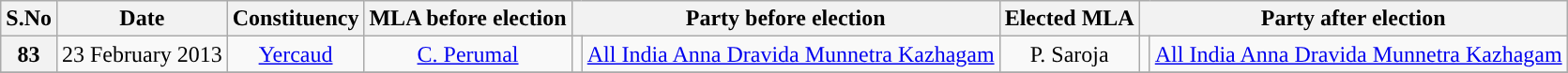<table class="wikitable sortable" style="text-align:center;">
<tr>
<th>S.No</th>
<th>Date</th>
<th>Constituency</th>
<th>MLA before election</th>
<th colspan="2">Party before election</th>
<th>Elected MLA</th>
<th colspan="2">Party after election</th>
</tr>
<tr>
<th>83</th>
<td>23 February 2013</td>
<td><a href='#'>Yercaud</a></td>
<td><a href='#'>C. Perumal</a></td>
<td></td>
<td><a href='#'>All India Anna Dravida Munnetra Kazhagam</a></td>
<td>P. Saroja</td>
<td></td>
<td><a href='#'>All India Anna Dravida Munnetra Kazhagam</a></td>
</tr>
<tr>
</tr>
</table>
